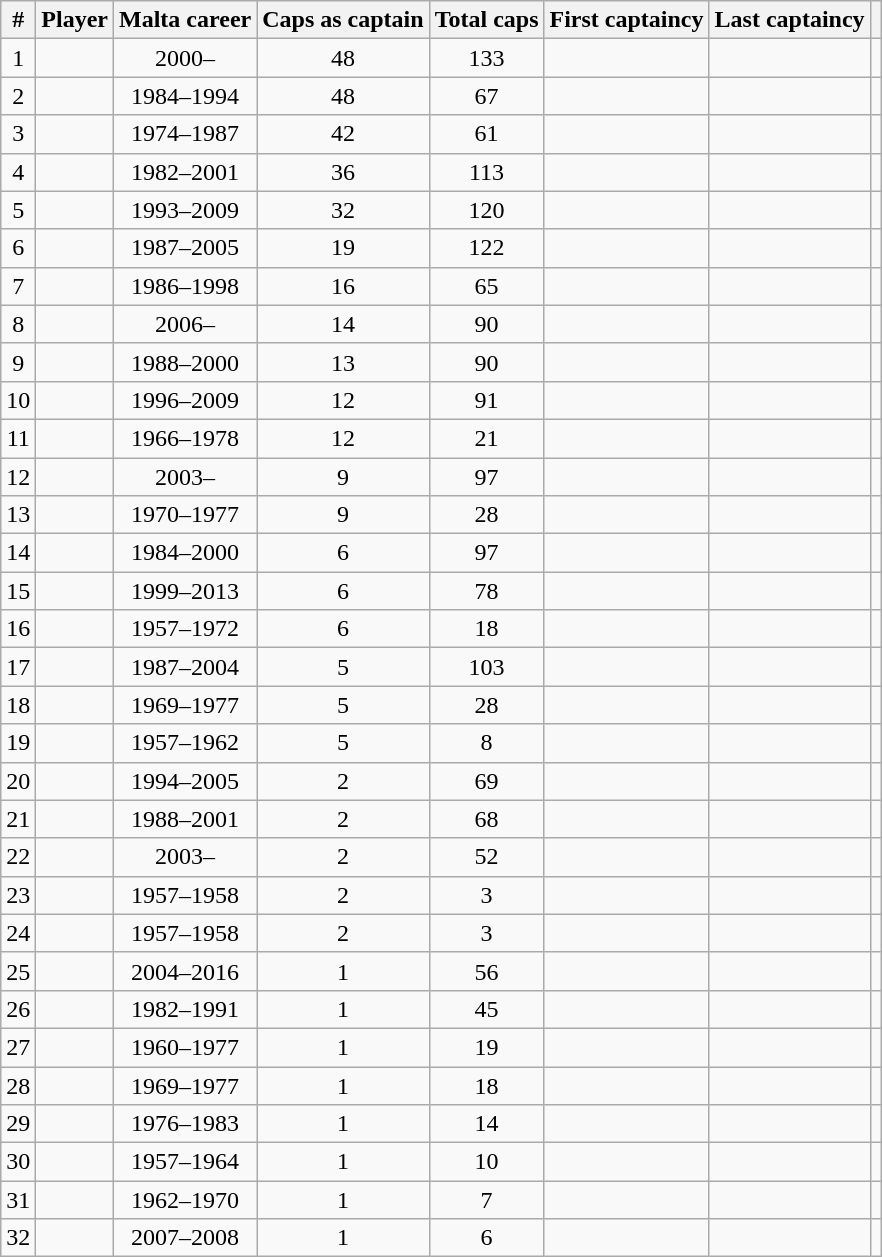<table class="wikitable sortable" style="text-align: center;">
<tr>
<th>#</th>
<th>Player</th>
<th>Malta career</th>
<th data-sort-type="number">Caps as captain</th>
<th data-sort-type="number">Total caps</th>
<th data-sort-type="isoDate">First captaincy</th>
<th data-sort-type="isoDate">Last captaincy</th>
<th scope="col" class="unsortable"></th>
</tr>
<tr>
<td>1</td>
<td align="left"></td>
<td>2000–</td>
<td>48</td>
<td>133</td>
<td align="left"></td>
<td align="left"></td>
<td></td>
</tr>
<tr>
<td>2</td>
<td align="left"></td>
<td>1984–1994</td>
<td>48</td>
<td>67</td>
<td align="left"></td>
<td align="left"></td>
<td></td>
</tr>
<tr>
<td>3</td>
<td align="left"></td>
<td>1974–1987</td>
<td>42</td>
<td>61</td>
<td align="left"></td>
<td align="left"></td>
<td></td>
</tr>
<tr>
<td>4</td>
<td align="left"></td>
<td>1982–2001</td>
<td>36</td>
<td>113</td>
<td align="left"></td>
<td align="left"></td>
<td></td>
</tr>
<tr>
<td>5</td>
<td align="left"></td>
<td>1993–2009</td>
<td>32</td>
<td>120</td>
<td align="left"></td>
<td align="left"></td>
<td></td>
</tr>
<tr>
<td>6</td>
<td align="left"></td>
<td>1987–2005</td>
<td>19</td>
<td>122</td>
<td align="left"></td>
<td align="left"></td>
<td></td>
</tr>
<tr>
<td>7</td>
<td align="left"></td>
<td>1986–1998</td>
<td>16</td>
<td>65</td>
<td align="left"></td>
<td align="left"></td>
<td></td>
</tr>
<tr>
<td>8</td>
<td align="left"></td>
<td>2006–</td>
<td>14</td>
<td>90</td>
<td align="left"></td>
<td align="left"></td>
<td></td>
</tr>
<tr>
<td>9</td>
<td align="left"></td>
<td>1988–2000</td>
<td>13</td>
<td>90</td>
<td align="left"></td>
<td align="left"></td>
<td></td>
</tr>
<tr>
<td>10</td>
<td align="left"></td>
<td>1996–2009</td>
<td>12</td>
<td>91</td>
<td align="left"></td>
<td align="left"></td>
<td></td>
</tr>
<tr>
<td>11</td>
<td align="left"></td>
<td>1966–1978</td>
<td>12</td>
<td>21</td>
<td align="left"></td>
<td align="left"></td>
<td></td>
</tr>
<tr>
<td>12</td>
<td align="left"></td>
<td>2003–</td>
<td>9</td>
<td>97</td>
<td align="left"></td>
<td align="left"></td>
<td></td>
</tr>
<tr>
<td>13</td>
<td align="left"></td>
<td>1970–1977</td>
<td>9</td>
<td>28</td>
<td align="left"></td>
<td align="left"></td>
<td></td>
</tr>
<tr>
<td>14</td>
<td align="left"></td>
<td>1984–2000</td>
<td>6</td>
<td>97</td>
<td align="left"></td>
<td align="left"></td>
<td></td>
</tr>
<tr>
<td>15</td>
<td align="left"></td>
<td>1999–2013</td>
<td>6</td>
<td>78</td>
<td align="left"></td>
<td align="left"></td>
<td></td>
</tr>
<tr>
<td>16</td>
<td align="left"></td>
<td>1957–1972</td>
<td>6</td>
<td>18</td>
<td align="left"></td>
<td align="left"></td>
<td></td>
</tr>
<tr>
<td>17</td>
<td align="left"></td>
<td>1987–2004</td>
<td>5</td>
<td>103</td>
<td align="left"></td>
<td align="left"></td>
<td></td>
</tr>
<tr>
<td>18</td>
<td align="left"></td>
<td>1969–1977</td>
<td>5</td>
<td>28</td>
<td align="left"></td>
<td align="left"></td>
<td></td>
</tr>
<tr>
<td>19</td>
<td align="left"></td>
<td>1957–1962</td>
<td>5</td>
<td>8</td>
<td align="left"></td>
<td align="left"></td>
<td></td>
</tr>
<tr>
<td>20</td>
<td align="left"></td>
<td>1994–2005</td>
<td>2</td>
<td>69</td>
<td align="left"></td>
<td align="left"></td>
<td></td>
</tr>
<tr>
<td>21</td>
<td align="left"></td>
<td>1988–2001</td>
<td>2</td>
<td>68</td>
<td align="left"></td>
<td align="left"></td>
<td></td>
</tr>
<tr>
<td>22</td>
<td align="left"></td>
<td>2003–</td>
<td>2</td>
<td>52</td>
<td align="left"></td>
<td align="left"></td>
<td></td>
</tr>
<tr>
<td>23</td>
<td align="left"></td>
<td>1957–1958</td>
<td>2</td>
<td>3</td>
<td align="left"></td>
<td align="left"></td>
<td></td>
</tr>
<tr>
<td>24</td>
<td align="left"></td>
<td>1957–1958</td>
<td>2</td>
<td>3</td>
<td align="left"></td>
<td align="left"></td>
<td></td>
</tr>
<tr>
<td>25</td>
<td align="left"></td>
<td>2004–2016</td>
<td>1</td>
<td>56</td>
<td align="left"></td>
<td align="left"></td>
<td></td>
</tr>
<tr>
<td>26</td>
<td align="left"></td>
<td>1982–1991</td>
<td>1</td>
<td>45</td>
<td align="left"></td>
<td align="left"></td>
<td></td>
</tr>
<tr>
<td>27</td>
<td align="left"></td>
<td>1960–1977</td>
<td>1</td>
<td>19</td>
<td align="left"></td>
<td align="left"></td>
<td></td>
</tr>
<tr>
<td>28</td>
<td align="left"></td>
<td>1969–1977</td>
<td>1</td>
<td>18</td>
<td align="left"></td>
<td align="left"></td>
<td></td>
</tr>
<tr>
<td>29</td>
<td align="left"></td>
<td>1976–1983</td>
<td>1</td>
<td>14</td>
<td align="left"></td>
<td align="left"></td>
<td></td>
</tr>
<tr>
<td>30</td>
<td align="left"></td>
<td>1957–1964</td>
<td>1</td>
<td>10</td>
<td align="left"></td>
<td align="left"></td>
<td></td>
</tr>
<tr>
<td>31</td>
<td align="left"></td>
<td>1962–1970</td>
<td>1</td>
<td>7</td>
<td align="left"></td>
<td align="left"></td>
<td></td>
</tr>
<tr>
<td>32</td>
<td align="left"></td>
<td>2007–2008</td>
<td>1</td>
<td>6</td>
<td align="left"></td>
<td align="left"></td>
<td></td>
</tr>
</table>
